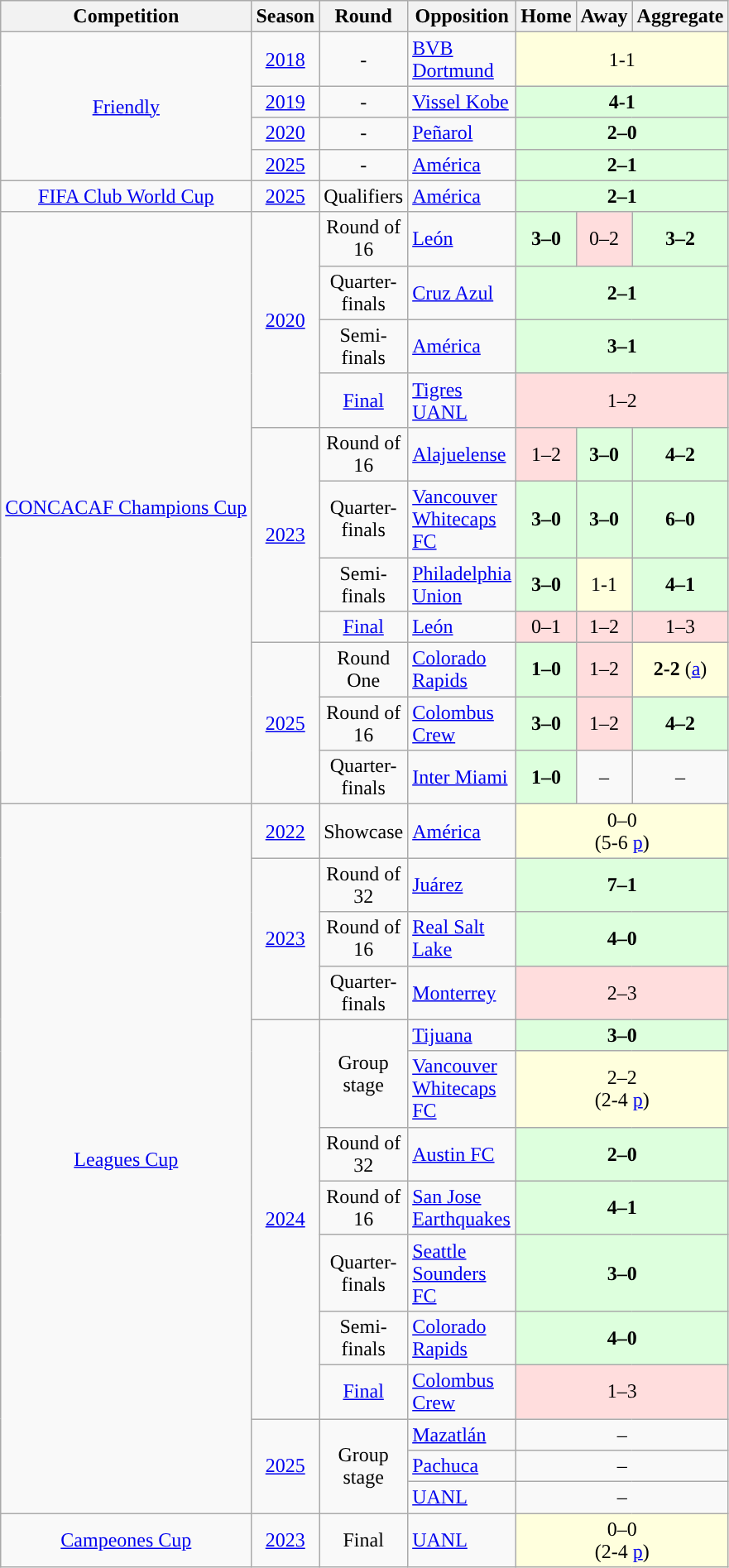<table class="wikitable collapsible sortable" style="text-align:center; ">
<tr>
<th>Competition</th>
<th>Season</th>
<th width=1>Round</th>
<th width=1>Opposition</th>
<th>Home</th>
<th>Away</th>
<th>Aggregate</th>
</tr>
<tr>
<td rowspan="4"><a href='#'>Friendly</a></td>
<td><a href='#'>2018</a></td>
<td>-</td>
<td style="text-align:left;"> <a href='#'>BVB Dortmund</a></td>
<td colspan="3" style="text-align:center; background:#ffd;">1-1</td>
</tr>
<tr>
<td><a href='#'>2019</a></td>
<td>-</td>
<td style="text-align:left;"> <a href='#'>Vissel Kobe</a></td>
<td colspan="3" style="text-align:center; background:#dfd;"><strong>4-1</strong></td>
</tr>
<tr>
<td><a href='#'>2020</a></td>
<td>-</td>
<td style="text-align:left;"> <a href='#'>Peñarol</a></td>
<td colspan="3" style="text-align:center; background:#dfd;"><strong>2–0</strong></td>
</tr>
<tr>
<td><a href='#'>2025</a></td>
<td>-</td>
<td style="text-align:left;"> <a href='#'>América</a></td>
<td colspan="3" style="text-align:center; background:#dfd;"><strong>2–1</strong></td>
</tr>
<tr>
<td><a href='#'>FIFA Club World Cup</a></td>
<td><a href='#'>2025</a></td>
<td>Qualifiers</td>
<td style="text-align:left;"><a href='#'>América</a></td>
<td colspan=3 style="text-align:center; background:#dfd;"><strong>2–1</strong></td>
</tr>
<tr>
<td rowspan="11"><a href='#'>CONCACAF Champions Cup</a></td>
<td rowspan="4"><a href='#'>2020</a></td>
<td>Round of 16</td>
<td style="text-align:left;"> <a href='#'>León</a></td>
<td style="text-align:center; background:#dfd;"><strong>3–0</strong></td>
<td style="text-align:center; background:#fdd;">0–2</td>
<td style="text-align:center; background:#dfd;"><strong>3–2</strong></td>
</tr>
<tr>
<td>Quarter-finals</td>
<td style="text-align:left;"> <a href='#'>Cruz Azul</a></td>
<td colspan=3 style="text-align:center; background:#dfd;"><strong>2–1</strong></td>
</tr>
<tr>
<td>Semi-finals</td>
<td style="text-align:left;"> <a href='#'>América</a></td>
<td colspan=3 style="text-align:center; background:#dfd;"><strong>3–1</strong></td>
</tr>
<tr>
<td><a href='#'>Final</a></td>
<td style="text-align:left;"> <a href='#'>Tigres UANL</a></td>
<td colspan=3 style="text-align:center; background:#fdd;">1–2</td>
</tr>
<tr>
<td rowspan="4"><a href='#'>2023</a></td>
<td>Round of 16</td>
<td style="text-align:left;"> <a href='#'>Alajuelense</a></td>
<td style="text-align:center; background:#fdd;">1–2</td>
<td style="text-align:center; background:#dfd;"><strong>3–0</strong></td>
<td style="text-align:center; background:#dfd;"><strong>4–2</strong></td>
</tr>
<tr>
<td>Quarter-finals</td>
<td style="text-align:left;"> <a href='#'>Vancouver Whitecaps FC</a></td>
<td style="text-align:center; background:#dfd;"><strong>3–0</strong></td>
<td style="text-align:center; background:#dfd;"><strong>3–0</strong></td>
<td style="text-align:center; background:#dfd;"><strong>6–0</strong></td>
</tr>
<tr>
<td>Semi-finals</td>
<td style="text-align:left;"> <a href='#'>Philadelphia Union</a></td>
<td style="text-align:center; background:#dfd;"><strong>3–0</strong></td>
<td style="text-align:center; background:#ffd;">1-1</td>
<td style="text-align:center; background:#dfd;"><strong>4–1</strong></td>
</tr>
<tr>
<td><a href='#'>Final</a></td>
<td style="text-align:left;"> <a href='#'>León</a></td>
<td style="text-align:center; background:#fdd;">0–1</td>
<td style="text-align:center; background:#fdd;">1–2</td>
<td style="text-align:center; background:#fdd;">1–3</td>
</tr>
<tr>
<td rowspan="3"><a href='#'>2025</a></td>
<td>Round One</td>
<td style="text-align:left;"> <a href='#'>Colorado Rapids</a></td>
<td style="text-align:center; background:#dfd;"><strong>1–0</strong></td>
<td style="text-align:center; background:#fdd;">1–2</td>
<td style="text-align:center; background:#ffd;"><strong>2-2</strong> (<a href='#'>a</a>)</td>
</tr>
<tr>
<td>Round of 16</td>
<td style="text-align:left;"> <a href='#'>Colombus Crew</a></td>
<td style="text-align:center; background:#dfd;"><strong>3–0</strong></td>
<td style="text-align:center; background:#fdd;">1–2</td>
<td style="text-align:center; background:#dfd;"><strong>4–2</strong></td>
</tr>
<tr>
<td>Quarter-finals</td>
<td style="text-align:left;"> <a href='#'>Inter Miami</a></td>
<td style="text-align:center; background:#dfd;"><strong>1–0</strong></td>
<td>–</td>
<td>–</td>
</tr>
<tr>
<td rowspan="14"><a href='#'>Leagues Cup</a></td>
<td><a href='#'>2022</a></td>
<td>Showcase</td>
<td style="text-align:left;"> <a href='#'>América</a></td>
<td colspan=3 style="text-align:center; background:#ffd;">0–0 <br>(5-6 <a href='#'>p</a>)</td>
</tr>
<tr>
<td rowspan="3"><a href='#'>2023</a></td>
<td>Round of 32</td>
<td style="text-align:left;"> <a href='#'>Juárez</a></td>
<td colspan=3 style="text-align:center; background:#dfd;"><strong>7–1</strong></td>
</tr>
<tr>
<td>Round of 16</td>
<td style="text-align:left;"> <a href='#'>Real Salt Lake</a></td>
<td colspan=3 style="text-align:center; background:#dfd;"><strong>4–0</strong></td>
</tr>
<tr>
<td>Quarter-finals</td>
<td style="text-align:left;"> <a href='#'>Monterrey</a></td>
<td colspan=3 style="text-align:center; background:#fdd;">2–3</td>
</tr>
<tr>
<td rowspan="7"><a href='#'>2024</a></td>
<td rowspan="2">Group stage</td>
<td style="text-align:left;"> <a href='#'>Tijuana</a></td>
<td colspan=3 style="text-align:center; background:#dfd;"><strong>3–0</strong></td>
</tr>
<tr>
<td style="text-align:left;"> <a href='#'>Vancouver Whitecaps FC</a></td>
<td colspan=3 style="text-align:center; background:#ffd;">2–2 <br>(2-4 <a href='#'>p</a>)</td>
</tr>
<tr>
<td>Round of 32</td>
<td style="text-align:left;"> <a href='#'>Austin FC</a></td>
<td colspan=3 style="text-align:center; background:#dfd;"><strong>2–0</strong></td>
</tr>
<tr>
<td>Round of 16</td>
<td style="text-align:left;"> <a href='#'>San Jose Earthquakes</a></td>
<td colspan=3 style="text-align:center; background:#dfd;"><strong>4–1</strong></td>
</tr>
<tr>
<td>Quarter-finals</td>
<td style="text-align:left;"> <a href='#'>Seattle Sounders FC</a></td>
<td colspan=3 style="text-align:center; background:#dfd;"><strong>3–0</strong></td>
</tr>
<tr>
<td>Semi-finals</td>
<td style="text-align:left;"> <a href='#'>Colorado Rapids</a></td>
<td colspan=3 style="text-align:center; background:#dfd;"><strong>4–0</strong></td>
</tr>
<tr>
<td><a href='#'>Final</a></td>
<td style="text-align:left;"> <a href='#'>Colombus Crew</a></td>
<td colspan=3 style="text-align:center; background:#fdd;">1–3</td>
</tr>
<tr>
<td rowspan="3"><a href='#'>2025</a></td>
<td rowspan="3">Group stage</td>
<td style="text-align:left;"><a href='#'>Mazatlán</a></td>
<td colspan=3>–</td>
</tr>
<tr>
<td style="text-align:left;"><a href='#'>Pachuca</a></td>
<td colspan=3>–</td>
</tr>
<tr>
<td style="text-align:left;"><a href='#'>UANL</a></td>
<td colspan=3>–</td>
</tr>
<tr>
<td><a href='#'>Campeones Cup</a></td>
<td><a href='#'>2023</a></td>
<td>Final</td>
<td style="text-align:left;"><a href='#'>UANL</a></td>
<td colspan=3 style="text-align:center; background:#ffd;">0–0 <br>(2-4 <a href='#'>p</a>)</td>
</tr>
</table>
